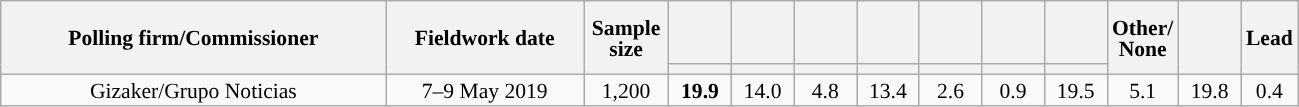<table class="wikitable collapsible collapsed" style="text-align:center; font-size:90%; line-height:14px;">
<tr style="height:42px;">
<th style="width:250px;" rowspan="2">Polling firm/Commissioner</th>
<th style="width:125px;" rowspan="2">Fieldwork date</th>
<th style="width:50px;" rowspan="2">Sample size</th>
<th style="width:35px;"></th>
<th style="width:35px;"></th>
<th style="width:35px;"></th>
<th style="width:35px;"></th>
<th style="width:35px;"></th>
<th style="width:35px;"></th>
<th style="width:35px;"></th>
<th style="width:35px;" rowspan="2">Other/<br>None</th>
<th style="width:35px;" rowspan="2"></th>
<th style="width:30px;" rowspan="2">Lead</th>
</tr>
<tr>
<th style="color:inherit;background:"></th>
<th style="color:inherit;background:"></th>
<th style="color:inherit;background:"></th>
<th style="color:inherit;background:"></th>
<th style="color:inherit;background:"></th>
<th style="color:inherit;background:"></th>
<th style="color:inherit;background:"></th>
</tr>
<tr>
<td>Gizaker/Grupo Noticias</td>
<td>7–9 May 2019</td>
<td>1,200</td>
<td><strong>19.9</strong></td>
<td>14.0</td>
<td>4.8</td>
<td>13.4</td>
<td>2.6</td>
<td>0.9</td>
<td>19.5</td>
<td>5.1</td>
<td>19.8</td>
<td style="background:">0.4</td>
</tr>
</table>
